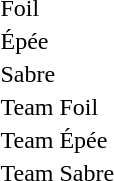<table>
<tr>
<td>Foil</td>
<td></td>
<td></td>
<td><br></td>
</tr>
<tr>
<td>Épée</td>
<td></td>
<td></td>
<td><br></td>
</tr>
<tr>
<td>Sabre</td>
<td></td>
<td></td>
<td><br></td>
</tr>
<tr>
<td>Team Foil</td>
<td></td>
<td></td>
<td></td>
</tr>
<tr>
<td>Team Épée</td>
<td></td>
<td></td>
<td></td>
</tr>
<tr>
<td>Team Sabre</td>
<td></td>
<td></td>
<td></td>
</tr>
</table>
